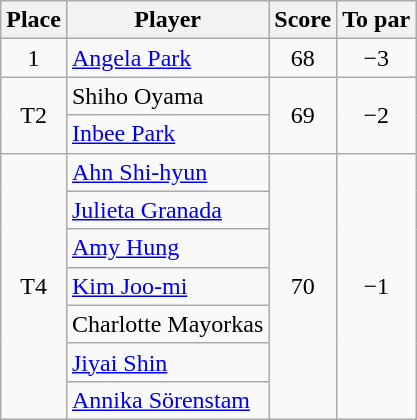<table class="wikitable">
<tr>
<th>Place</th>
<th>Player</th>
<th>Score</th>
<th>To par</th>
</tr>
<tr>
<td align="center">1</td>
<td> <a href='#'>Angela Park</a></td>
<td align="center">68</td>
<td align="center">−3</td>
</tr>
<tr>
<td rowspan="2" align="center">T2</td>
<td> Shiho Oyama</td>
<td rowspan="2" align="center">69</td>
<td rowspan="2" align="center">−2</td>
</tr>
<tr>
<td> <a href='#'>Inbee Park</a></td>
</tr>
<tr>
<td rowspan="7" align="center">T4</td>
<td> <a href='#'>Ahn Shi-hyun</a></td>
<td rowspan="7" align="center">70</td>
<td rowspan="7" align="center">−1</td>
</tr>
<tr>
<td> <a href='#'>Julieta Granada</a></td>
</tr>
<tr>
<td> <a href='#'>Amy Hung</a></td>
</tr>
<tr>
<td> <a href='#'>Kim Joo-mi</a></td>
</tr>
<tr>
<td> Charlotte Mayorkas</td>
</tr>
<tr>
<td> <a href='#'>Jiyai Shin</a></td>
</tr>
<tr>
<td> <a href='#'>Annika Sörenstam</a></td>
</tr>
</table>
